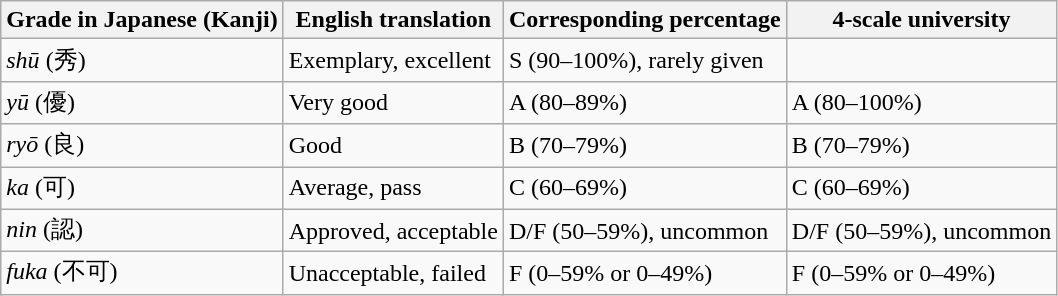<table class="wikitable">
<tr>
<th>Grade in Japanese (Kanji)</th>
<th>English translation</th>
<th>Corresponding percentage</th>
<th>4-scale university</th>
</tr>
<tr>
<td><em>shū</em> (秀)</td>
<td>Exemplary, excellent</td>
<td>S (90–100%), rarely given</td>
<td></td>
</tr>
<tr>
<td><em>yū</em> (優)</td>
<td>Very good</td>
<td>A (80–89%)</td>
<td>A (80–100%)</td>
</tr>
<tr>
<td><em>ryō</em> (良)</td>
<td>Good</td>
<td>B (70–79%)</td>
<td>B (70–79%)</td>
</tr>
<tr>
<td><em>ka</em> (可)</td>
<td>Average, pass</td>
<td>C (60–69%)</td>
<td>C (60–69%)</td>
</tr>
<tr>
<td><em>nin</em> (認)</td>
<td>Approved, acceptable</td>
<td>D/F (50–59%), uncommon</td>
<td>D/F (50–59%), uncommon</td>
</tr>
<tr>
<td><em>fuka</em> (不可)</td>
<td>Unacceptable, failed</td>
<td>F (0–59% or 0–49%)</td>
<td>F (0–59% or 0–49%)</td>
</tr>
</table>
